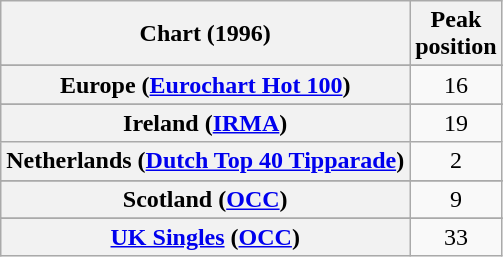<table class="wikitable sortable plainrowheaders" style="text-align:center">
<tr>
<th scope="col">Chart (1996)</th>
<th scope="col">Peak<br>position</th>
</tr>
<tr>
</tr>
<tr>
<th scope="row">Europe (<a href='#'>Eurochart Hot 100</a>)</th>
<td>16</td>
</tr>
<tr>
</tr>
<tr>
</tr>
<tr>
<th scope="row">Ireland (<a href='#'>IRMA</a>)</th>
<td>19</td>
</tr>
<tr>
<th scope="row">Netherlands (<a href='#'>Dutch Top 40 Tipparade</a>)</th>
<td>2</td>
</tr>
<tr>
</tr>
<tr>
<th scope="row">Scotland (<a href='#'>OCC</a>)</th>
<td>9</td>
</tr>
<tr>
</tr>
<tr>
</tr>
<tr>
<th scope="row"><a href='#'>UK Singles</a> (<a href='#'>OCC</a>)</th>
<td>33</td>
</tr>
</table>
